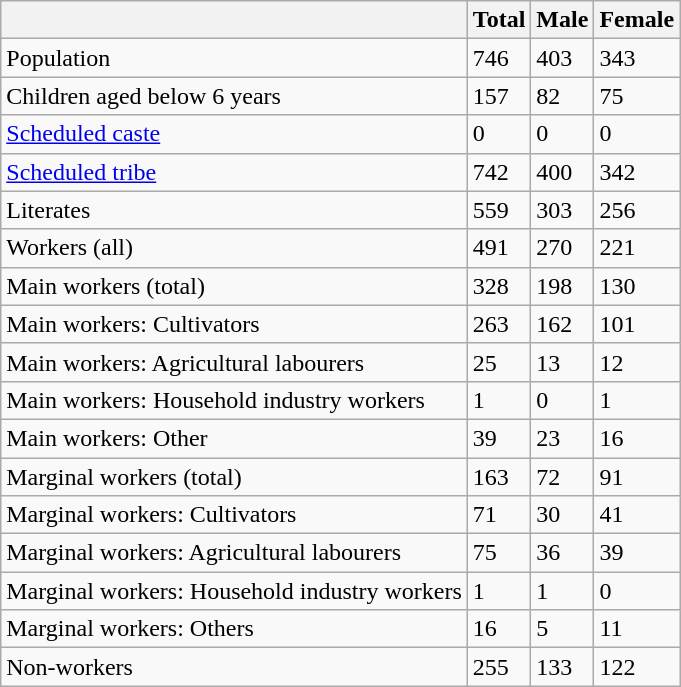<table class="wikitable sortable">
<tr>
<th></th>
<th>Total</th>
<th>Male</th>
<th>Female</th>
</tr>
<tr>
<td>Population</td>
<td>746</td>
<td>403</td>
<td>343</td>
</tr>
<tr>
<td>Children aged below 6 years</td>
<td>157</td>
<td>82</td>
<td>75</td>
</tr>
<tr>
<td><a href='#'>Scheduled caste</a></td>
<td>0</td>
<td>0</td>
<td>0</td>
</tr>
<tr>
<td><a href='#'>Scheduled tribe</a></td>
<td>742</td>
<td>400</td>
<td>342</td>
</tr>
<tr>
<td>Literates</td>
<td>559</td>
<td>303</td>
<td>256</td>
</tr>
<tr>
<td>Workers (all)</td>
<td>491</td>
<td>270</td>
<td>221</td>
</tr>
<tr>
<td>Main workers (total)</td>
<td>328</td>
<td>198</td>
<td>130</td>
</tr>
<tr>
<td>Main workers: Cultivators</td>
<td>263</td>
<td>162</td>
<td>101</td>
</tr>
<tr>
<td>Main workers: Agricultural labourers</td>
<td>25</td>
<td>13</td>
<td>12</td>
</tr>
<tr>
<td>Main workers: Household industry workers</td>
<td>1</td>
<td>0</td>
<td>1</td>
</tr>
<tr>
<td>Main workers: Other</td>
<td>39</td>
<td>23</td>
<td>16</td>
</tr>
<tr>
<td>Marginal workers (total)</td>
<td>163</td>
<td>72</td>
<td>91</td>
</tr>
<tr>
<td>Marginal workers: Cultivators</td>
<td>71</td>
<td>30</td>
<td>41</td>
</tr>
<tr>
<td>Marginal workers: Agricultural labourers</td>
<td>75</td>
<td>36</td>
<td>39</td>
</tr>
<tr>
<td>Marginal workers: Household industry workers</td>
<td>1</td>
<td>1</td>
<td>0</td>
</tr>
<tr>
<td>Marginal workers: Others</td>
<td>16</td>
<td>5</td>
<td>11</td>
</tr>
<tr>
<td>Non-workers</td>
<td>255</td>
<td>133</td>
<td>122</td>
</tr>
</table>
